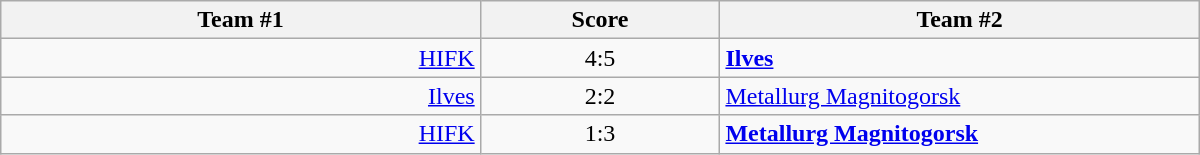<table class="wikitable" style="text-align: center;">
<tr>
<th width=22%>Team #1</th>
<th width=11%>Score</th>
<th width=22%>Team #2</th>
</tr>
<tr>
<td style="text-align: right;"><a href='#'>HIFK</a> </td>
<td>4:5</td>
<td style="text-align: left;"> <strong><a href='#'>Ilves</a></strong></td>
</tr>
<tr>
<td style="text-align: right;"><a href='#'>Ilves</a> </td>
<td>2:2</td>
<td style="text-align: left;"> <a href='#'>Metallurg Magnitogorsk</a></td>
</tr>
<tr>
<td style="text-align: right;"><a href='#'>HIFK</a> </td>
<td>1:3</td>
<td style="text-align: left;"> <strong><a href='#'>Metallurg Magnitogorsk</a></strong></td>
</tr>
</table>
